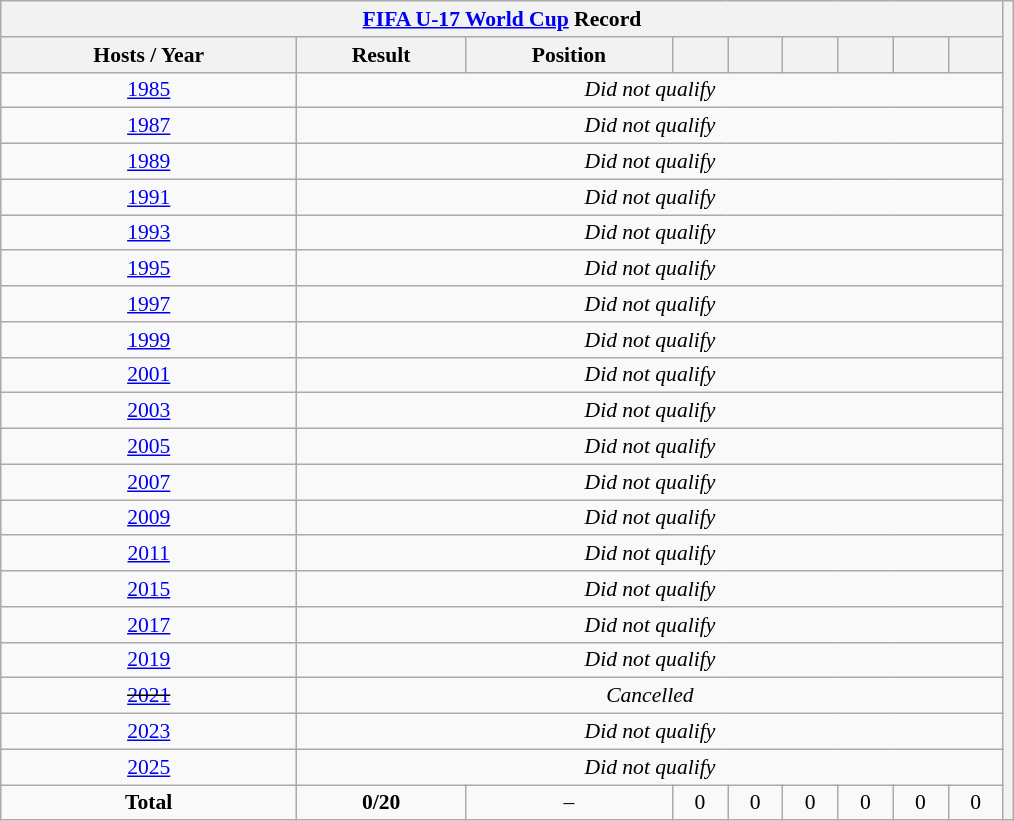<table class="wikitable" style="text-align: center;font-size:90%;">
<tr>
<th colspan=9><a href='#'>FIFA U-17 World Cup</a> Record</th>
<th width=1% rowspan=50></th>
</tr>
<tr>
<th>Hosts / Year</th>
<th>Result</th>
<th>Position</th>
<th width=30></th>
<th width=30></th>
<th width=30></th>
<th width=30></th>
<th width=30></th>
<th width=30></th>
</tr>
<tr>
<td> <a href='#'>1985</a></td>
<td colspan=8><em>Did not qualify</em></td>
</tr>
<tr>
<td> <a href='#'>1987</a></td>
<td colspan=8><em>Did not qualify</em></td>
</tr>
<tr>
<td> <a href='#'>1989</a></td>
<td colspan=8><em>Did not qualify</em></td>
</tr>
<tr>
<td> <a href='#'>1991</a></td>
<td colspan=8><em>Did not qualify</em></td>
</tr>
<tr>
<td> <a href='#'>1993</a></td>
<td colspan=8><em>Did not qualify</em></td>
</tr>
<tr>
<td> <a href='#'>1995</a></td>
<td colspan=8><em>Did not qualify</em></td>
</tr>
<tr>
<td> <a href='#'>1997</a></td>
<td colspan=8><em>Did not qualify</em></td>
</tr>
<tr>
<td> <a href='#'>1999</a></td>
<td colspan=8><em>Did not qualify</em></td>
</tr>
<tr>
<td> <a href='#'>2001</a></td>
<td colspan=8><em>Did not qualify</em></td>
</tr>
<tr>
<td> <a href='#'>2003</a></td>
<td colspan=8><em>Did not qualify</em></td>
</tr>
<tr>
<td> <a href='#'>2005</a></td>
<td colspan=8><em>Did not qualify</em></td>
</tr>
<tr>
<td> <a href='#'>2007</a></td>
<td colspan=8><em>Did not qualify</em></td>
</tr>
<tr>
<td> <a href='#'>2009</a></td>
<td colspan=8><em>Did not qualify</em></td>
</tr>
<tr>
<td> <a href='#'>2011</a></td>
<td colspan=8><em>Did not qualify</em></td>
</tr>
<tr>
<td> <a href='#'>2015</a></td>
<td colspan=8><em>Did not qualify</em></td>
</tr>
<tr>
<td> <a href='#'>2017</a></td>
<td colspan=8><em>Did not qualify</em></td>
</tr>
<tr>
<td> <a href='#'>2019</a></td>
<td colspan=8><em>Did not qualify</em></td>
</tr>
<tr>
<td> <s><a href='#'>2021</a></s></td>
<td colspan=8><em>Cancelled</em></td>
</tr>
<tr>
<td> <a href='#'>2023</a></td>
<td colspan=8><em>Did not qualify</em></td>
</tr>
<tr>
<td> <a href='#'>2025</a></td>
<td colspan=8><em>Did not qualify</em></td>
</tr>
<tr>
<td><strong>Total</strong></td>
<td><strong>0/20</strong></td>
<td>–</td>
<td>0</td>
<td>0</td>
<td>0</td>
<td>0</td>
<td>0</td>
<td>0</td>
</tr>
</table>
